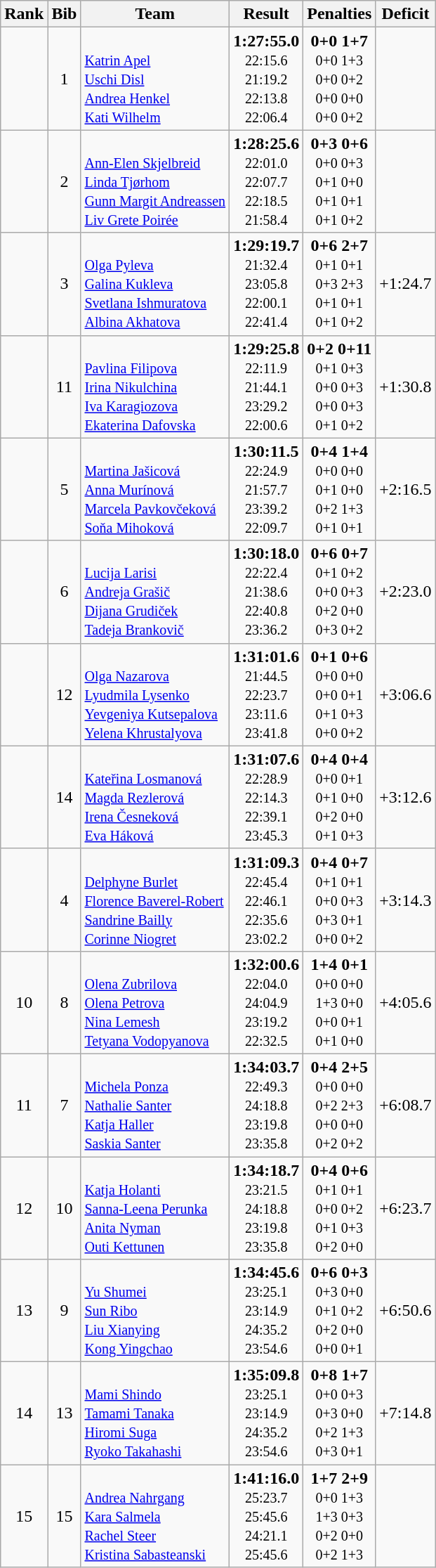<table class="wikitable sortable" style="text-align:center">
<tr>
<th>Rank</th>
<th>Bib</th>
<th>Team</th>
<th>Result</th>
<th>Penalties</th>
<th>Deficit</th>
</tr>
<tr>
<td></td>
<td>1</td>
<td align=left><br><small><a href='#'>Katrin Apel</a><br><a href='#'>Uschi Disl</a><br><a href='#'>Andrea Henkel</a><br><a href='#'>Kati Wilhelm</a></small></td>
<td><strong>1:27:55.0</strong><br><small>22:15.6<br>21:19.2<br>22:13.8<br>22:06.4</small></td>
<td><strong>0+0 1+7</strong><br><small>0+0 1+3<br>0+0 0+2<br>0+0 0+0<br>0+0 0+2</small></td>
<td></td>
</tr>
<tr>
<td></td>
<td>2</td>
<td align=left><br><small><a href='#'>Ann-Elen Skjelbreid</a><br><a href='#'>Linda Tjørhom</a><br><a href='#'>Gunn Margit Andreassen</a><br><a href='#'>Liv Grete Poirée</a></small></td>
<td><strong>1:28:25.6</strong><br><small>22:01.0<br>22:07.7<br>22:18.5<br>21:58.4</small></td>
<td><strong>0+3 0+6</strong><br><small>0+0 0+3<br>0+1 0+0<br>0+1 0+1<br>0+1 0+2</small></td>
<td></td>
</tr>
<tr>
<td></td>
<td>3</td>
<td align=left><br><small><a href='#'>Olga Pyleva</a><br><a href='#'>Galina Kukleva</a><br><a href='#'>Svetlana Ishmuratova</a><br><a href='#'>Albina Akhatova</a></small></td>
<td><strong>1:29:19.7</strong><br><small>21:32.4<br>23:05.8<br>22:00.1<br>22:41.4</small></td>
<td><strong>0+6 2+7</strong><br><small>0+1 0+1<br>0+3 2+3<br>0+1 0+1<br>0+1 0+2</small></td>
<td>+1:24.7</td>
</tr>
<tr>
<td></td>
<td>11</td>
<td align=left><br><small><a href='#'>Pavlina Filipova</a><br><a href='#'>Irina Nikulchina</a><br><a href='#'>Iva Karagiozova</a><br><a href='#'>Ekaterina Dafovska</a></small></td>
<td><strong>1:29:25.8</strong><br><small>22:11.9<br>21:44.1<br>23:29.2<br>22:00.6</small></td>
<td><strong>0+2 0+11</strong><br><small>0+1 0+3<br>0+0 0+3<br>0+0 0+3<br>0+1 0+2</small></td>
<td>+1:30.8</td>
</tr>
<tr>
<td></td>
<td>5</td>
<td align=left><br><small><a href='#'>Martina Jašicová</a><br><a href='#'>Anna Murínová</a><br><a href='#'>Marcela Pavkovčeková</a><br><a href='#'>Soňa Mihoková</a></small></td>
<td><strong>1:30:11.5</strong><br><small>22:24.9<br>21:57.7<br>23:39.2<br>22:09.7</small></td>
<td><strong>0+4 1+4</strong><br><small>0+0 0+0<br>0+1 0+0<br>0+2 1+3<br>0+1 0+1</small></td>
<td>+2:16.5</td>
</tr>
<tr>
<td></td>
<td>6</td>
<td align=left><br><small><a href='#'>Lucija Larisi</a><br><a href='#'>Andreja Grašič</a><br><a href='#'>Dijana Grudiček</a><br><a href='#'>Tadeja Brankovič</a></small></td>
<td><strong>1:30:18.0</strong><br><small>22:22.4<br>21:38.6<br>22:40.8<br>23:36.2</small></td>
<td><strong>0+6 0+7</strong><br><small>0+1 0+2<br>0+0 0+3<br>0+2 0+0<br>0+3 0+2</small></td>
<td>+2:23.0</td>
</tr>
<tr>
<td></td>
<td>12</td>
<td align=left><br><small><a href='#'>Olga Nazarova</a><br><a href='#'>Lyudmila Lysenko</a><br><a href='#'>Yevgeniya Kutsepalova</a><br><a href='#'>Yelena Khrustalyova</a></small></td>
<td><strong>1:31:01.6</strong><br><small>21:44.5<br>22:23.7<br>23:11.6<br>23:41.8</small></td>
<td><strong>0+1 0+6</strong><br><small>0+0 0+0<br>0+0 0+1<br>0+1 0+3<br>0+0 0+2</small></td>
<td>+3:06.6</td>
</tr>
<tr>
<td></td>
<td>14</td>
<td align=left><br><small><a href='#'>Kateřina Losmanová</a><br><a href='#'>Magda Rezlerová</a><br><a href='#'>Irena Česneková</a><br><a href='#'>Eva Háková</a></small></td>
<td><strong>1:31:07.6</strong><br><small>22:28.9<br>22:14.3<br>22:39.1<br>23:45.3</small></td>
<td><strong>0+4 0+4</strong><br><small>0+0 0+1<br>0+1 0+0<br>0+2 0+0<br>0+1 0+3</small></td>
<td>+3:12.6</td>
</tr>
<tr>
<td></td>
<td>4</td>
<td align=left><br><small><a href='#'>Delphyne Burlet</a><br><a href='#'>Florence Baverel-Robert</a><br><a href='#'>Sandrine Bailly</a><br><a href='#'>Corinne Niogret</a></small></td>
<td><strong>1:31:09.3</strong><br><small>22:45.4<br>22:46.1<br>22:35.6<br>23:02.2</small></td>
<td><strong>0+4 0+7</strong><br><small>0+1 0+1<br>0+0 0+3<br>0+3 0+1<br>0+0 0+2</small></td>
<td>+3:14.3</td>
</tr>
<tr>
<td>10</td>
<td>8</td>
<td align=left><br><small><a href='#'>Olena Zubrilova</a><br><a href='#'>Olena Petrova</a><br><a href='#'>Nina Lemesh</a><br><a href='#'>Tetyana Vodopyanova</a></small></td>
<td><strong>1:32:00.6</strong><br><small>22:04.0<br>24:04.9<br>23:19.2<br>22:32.5</small></td>
<td><strong>1+4 0+1</strong><br><small>0+0 0+0<br>1+3 0+0<br>0+0 0+1<br>0+1 0+0</small></td>
<td>+4:05.6</td>
</tr>
<tr>
<td>11</td>
<td>7</td>
<td align=left><br><small><a href='#'>Michela Ponza</a><br><a href='#'>Nathalie Santer</a><br><a href='#'>Katja Haller</a><br><a href='#'>Saskia Santer</a></small></td>
<td><strong>1:34:03.7</strong><br><small>22:49.3<br>24:18.8<br>23:19.8<br>23:35.8</small></td>
<td><strong>0+4 2+5</strong><br><small>0+0 0+0<br>0+2 2+3<br>0+0 0+0<br>0+2 0+2</small></td>
<td>+6:08.7</td>
</tr>
<tr>
<td>12</td>
<td>10</td>
<td align=left><br><small><a href='#'>Katja Holanti</a><br><a href='#'>Sanna-Leena Perunka</a><br><a href='#'>Anita Nyman</a><br><a href='#'>Outi Kettunen</a></small></td>
<td><strong>1:34:18.7</strong><br><small>23:21.5<br>24:18.8<br>23:19.8<br>23:35.8</small></td>
<td><strong>0+4 0+6</strong><br><small>0+1 0+1<br>0+0 0+2<br>0+1 0+3<br>0+2 0+0</small></td>
<td>+6:23.7</td>
</tr>
<tr>
<td>13</td>
<td>9</td>
<td align=left><br><small><a href='#'>Yu Shumei</a><br><a href='#'>Sun Ribo</a><br><a href='#'>Liu Xianying</a><br><a href='#'>Kong Yingchao</a></small></td>
<td><strong>1:34:45.6</strong><br><small>23:25.1<br>23:14.9<br>24:35.2<br>23:54.6</small></td>
<td><strong>0+6 0+3</strong><br><small>0+3 0+0<br>0+1 0+2<br>0+2 0+0<br>0+0 0+1</small></td>
<td>+6:50.6</td>
</tr>
<tr>
<td>14</td>
<td>13</td>
<td align=left><br><small><a href='#'>Mami Shindo</a><br><a href='#'>Tamami Tanaka</a><br><a href='#'>Hiromi Suga</a><br><a href='#'>Ryoko Takahashi</a></small></td>
<td><strong>1:35:09.8</strong><br><small>23:25.1<br>23:14.9<br>24:35.2<br>23:54.6</small></td>
<td><strong>0+8 1+7</strong><br><small>0+0 0+3<br>0+3 0+0<br>0+2 1+3<br>0+3 0+1</small></td>
<td>+7:14.8</td>
</tr>
<tr>
<td>15</td>
<td>15</td>
<td align=left><br><small><a href='#'>Andrea Nahrgang</a><br><a href='#'>Kara Salmela</a><br><a href='#'>Rachel Steer</a><br><a href='#'>Kristina Sabasteanski</a></small></td>
<td><strong>1:41:16.0</strong><br><small>25:23.7<br>25:45.6<br>24:21.1<br>25:45.6</small></td>
<td><strong>1+7 2+9</strong><br><small>0+0 1+3<br>1+3 0+3<br>0+2 0+0<br>0+2 1+3</small></td>
<td></td>
</tr>
</table>
